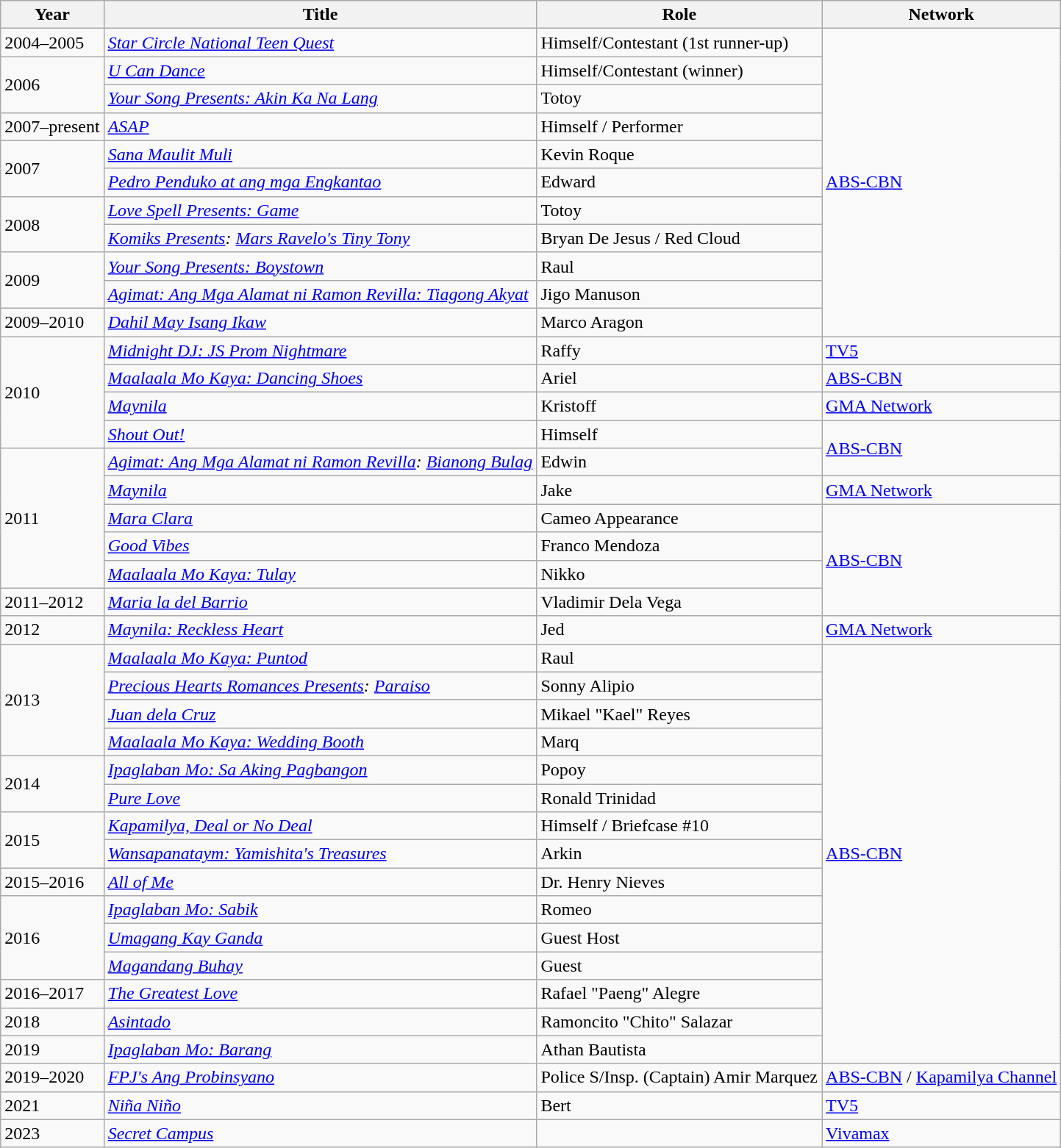<table class="wikitable sortable">
<tr>
<th>Year</th>
<th>Title</th>
<th>Role</th>
<th>Network</th>
</tr>
<tr>
<td>2004–2005</td>
<td><em><a href='#'>Star Circle National Teen Quest</a></em></td>
<td>Himself/Contestant (1st runner-up)</td>
<td rowspan=11><a href='#'>ABS-CBN</a></td>
</tr>
<tr>
<td rowspan=2>2006</td>
<td><em><a href='#'>U Can Dance</a></em></td>
<td>Himself/Contestant (winner)</td>
</tr>
<tr>
<td><em><a href='#'>Your Song Presents: Akin Ka Na Lang</a></em></td>
<td>Totoy</td>
</tr>
<tr>
<td>2007–present</td>
<td><em><a href='#'>ASAP</a></em></td>
<td>Himself / Performer</td>
</tr>
<tr>
<td rowspan=2>2007</td>
<td><em><a href='#'>Sana Maulit Muli</a></em></td>
<td>Kevin Roque</td>
</tr>
<tr>
<td><em><a href='#'>Pedro Penduko at ang mga Engkantao</a></em></td>
<td>Edward</td>
</tr>
<tr>
<td rowspan=2>2008</td>
<td><em><a href='#'> Love Spell Presents: Game</a></em></td>
<td>Totoy</td>
</tr>
<tr>
<td><em><a href='#'>Komiks Presents</a>: <a href='#'>Mars Ravelo's Tiny Tony</a></em></td>
<td>Bryan De Jesus / Red Cloud</td>
</tr>
<tr>
<td rowspan=2>2009</td>
<td><em><a href='#'>Your Song Presents: Boystown</a></em></td>
<td>Raul</td>
</tr>
<tr>
<td><em><a href='#'>Agimat: Ang Mga Alamat ni Ramon Revilla: Tiagong Akyat</a></em></td>
<td>Jigo Manuson</td>
</tr>
<tr>
<td>2009–2010</td>
<td><em><a href='#'>Dahil May Isang Ikaw</a></em></td>
<td>Marco Aragon</td>
</tr>
<tr>
<td rowspan=4>2010</td>
<td><em><a href='#'>Midnight DJ: JS Prom Nightmare</a></em></td>
<td>Raffy</td>
<td><a href='#'>TV5</a></td>
</tr>
<tr>
<td><em><a href='#'>Maalaala Mo Kaya: Dancing Shoes</a></em></td>
<td>Ariel</td>
<td><a href='#'>ABS-CBN</a></td>
</tr>
<tr>
<td><em><a href='#'>Maynila</a></em></td>
<td>Kristoff</td>
<td><a href='#'>GMA Network</a></td>
</tr>
<tr>
<td><em><a href='#'>Shout Out!</a></em></td>
<td>Himself</td>
<td rowspan=2><a href='#'>ABS-CBN</a></td>
</tr>
<tr>
<td rowspan=5>2011</td>
<td><em><a href='#'>Agimat: Ang Mga Alamat ni Ramon Revilla</a>: <a href='#'>Bianong Bulag</a></em></td>
<td>Edwin</td>
</tr>
<tr>
<td><em><a href='#'>Maynila</a></em></td>
<td>Jake</td>
<td><a href='#'>GMA Network</a></td>
</tr>
<tr>
<td><em><a href='#'>Mara Clara</a></em></td>
<td>Cameo Appearance</td>
<td rowspan=4><a href='#'>ABS-CBN</a></td>
</tr>
<tr>
<td><em><a href='#'>Good Vibes</a></em></td>
<td>Franco Mendoza</td>
</tr>
<tr>
<td><em><a href='#'>Maalaala Mo Kaya: Tulay</a></em></td>
<td>Nikko</td>
</tr>
<tr>
<td>2011–2012</td>
<td><em><a href='#'>Maria la del Barrio</a></em></td>
<td>Vladimir Dela Vega</td>
</tr>
<tr>
<td>2012</td>
<td><em><a href='#'>Maynila: Reckless Heart</a></em></td>
<td>Jed</td>
<td><a href='#'>GMA Network</a></td>
</tr>
<tr>
<td rowspan="4">2013</td>
<td><em><a href='#'>Maalaala Mo Kaya: Puntod</a></em></td>
<td>Raul</td>
<td rowspan="15"><a href='#'>ABS-CBN</a></td>
</tr>
<tr>
<td><em><a href='#'>Precious Hearts Romances Presents</a>: <a href='#'>Paraiso</a></em></td>
<td>Sonny Alipio</td>
</tr>
<tr>
<td><em><a href='#'>Juan dela Cruz</a></em></td>
<td>Mikael "Kael" Reyes</td>
</tr>
<tr>
<td><em><a href='#'>Maalaala Mo Kaya: Wedding Booth</a></em></td>
<td>Marq</td>
</tr>
<tr>
<td rowspan="2">2014</td>
<td><em><a href='#'>Ipaglaban Mo: Sa Aking Pagbangon</a></em></td>
<td>Popoy</td>
</tr>
<tr>
<td><em><a href='#'>Pure Love</a></em></td>
<td>Ronald Trinidad</td>
</tr>
<tr>
<td rowspan="2">2015</td>
<td><em><a href='#'>Kapamilya, Deal or No Deal</a></em></td>
<td>Himself / Briefcase #10</td>
</tr>
<tr>
<td><em><a href='#'>Wansapanataym: Yamishita's Treasures</a></em></td>
<td>Arkin</td>
</tr>
<tr>
<td>2015–2016</td>
<td><em><a href='#'>All of Me</a></em></td>
<td>Dr. Henry Nieves</td>
</tr>
<tr>
<td rowspan="3">2016</td>
<td><em><a href='#'>Ipaglaban Mo: Sabik</a></em></td>
<td>Romeo</td>
</tr>
<tr>
<td><em><a href='#'>Umagang Kay Ganda</a></em></td>
<td>Guest Host</td>
</tr>
<tr>
<td><em><a href='#'>Magandang Buhay</a></em></td>
<td>Guest</td>
</tr>
<tr>
<td>2016–2017</td>
<td><em><a href='#'>The Greatest Love</a></em></td>
<td>Rafael "Paeng" Alegre</td>
</tr>
<tr>
<td>2018</td>
<td><em><a href='#'>Asintado</a></em></td>
<td>Ramoncito "Chito" Salazar</td>
</tr>
<tr>
<td>2019</td>
<td><em><a href='#'>Ipaglaban Mo: Barang</a></em></td>
<td>Athan Bautista</td>
</tr>
<tr>
<td>2019–2020</td>
<td><em><a href='#'>FPJ's Ang Probinsyano</a></em></td>
<td>Police S/Insp. (Captain) Amir Marquez</td>
<td><a href='#'>ABS-CBN</a> / <a href='#'>Kapamilya Channel</a></td>
</tr>
<tr>
<td>2021</td>
<td><em><a href='#'>Niña Niño</a></em></td>
<td>Bert</td>
<td><a href='#'>TV5</a></td>
</tr>
<tr>
<td>2023</td>
<td><em><a href='#'>Secret Campus</a></em></td>
<td></td>
<td><a href='#'>Vivamax</a></td>
</tr>
</table>
